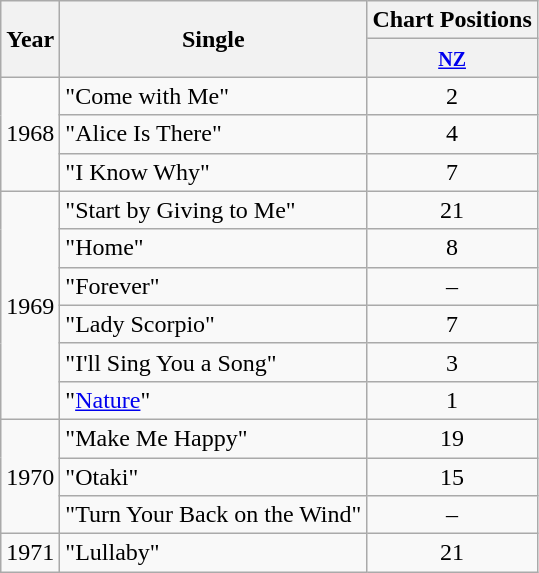<table class="wikitable">
<tr>
<th rowspan="2">Year</th>
<th rowspan="2">Single</th>
<th>Chart Positions</th>
</tr>
<tr>
<th><small><a href='#'>NZ</a></small></th>
</tr>
<tr>
<td rowspan="3">1968</td>
<td>"Come with Me"</td>
<td style="text-align:center;">2</td>
</tr>
<tr>
<td>"Alice Is There"</td>
<td style="text-align:center;">4</td>
</tr>
<tr>
<td>"I Know Why"</td>
<td style="text-align:center;">7</td>
</tr>
<tr>
<td rowspan="6">1969</td>
<td>"Start by Giving to Me"</td>
<td style="text-align:center;">21</td>
</tr>
<tr>
<td>"Home"</td>
<td style="text-align:center;">8</td>
</tr>
<tr>
<td>"Forever"</td>
<td style="text-align:center;">–</td>
</tr>
<tr>
<td>"Lady Scorpio"</td>
<td style="text-align:center;">7</td>
</tr>
<tr>
<td>"I'll Sing You a Song"</td>
<td style="text-align:center;">3</td>
</tr>
<tr>
<td>"<a href='#'>Nature</a>"</td>
<td style="text-align:center;">1</td>
</tr>
<tr>
<td rowspan="3">1970</td>
<td>"Make Me Happy"</td>
<td style="text-align:center;">19</td>
</tr>
<tr>
<td>"Otaki"</td>
<td style="text-align:center;">15</td>
</tr>
<tr>
<td>"Turn Your Back on the Wind"</td>
<td style="text-align:center;">–</td>
</tr>
<tr>
<td>1971</td>
<td>"Lullaby"</td>
<td style="text-align:center;">21</td>
</tr>
</table>
